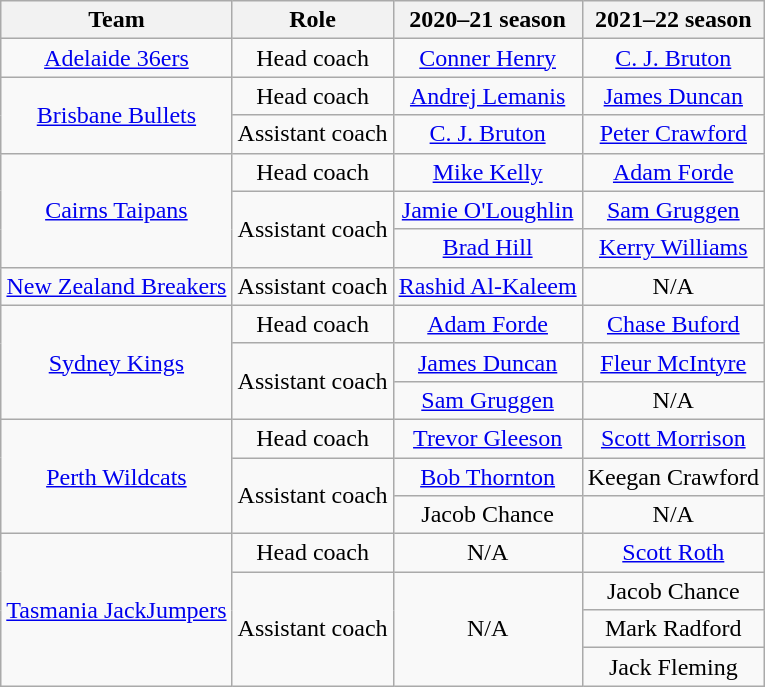<table class="wikitable" style="text-align:center">
<tr>
<th>Team</th>
<th>Role</th>
<th>2020–21 season</th>
<th>2021–22 season</th>
</tr>
<tr>
<td><a href='#'>Adelaide 36ers</a></td>
<td>Head coach</td>
<td><a href='#'>Conner Henry</a></td>
<td><a href='#'>C. J. Bruton</a></td>
</tr>
<tr>
<td rowspan="2"><a href='#'>Brisbane Bullets</a></td>
<td>Head coach</td>
<td><a href='#'>Andrej Lemanis</a></td>
<td><a href='#'>James Duncan</a></td>
</tr>
<tr>
<td>Assistant coach</td>
<td><a href='#'>C. J. Bruton</a></td>
<td><a href='#'>Peter Crawford</a></td>
</tr>
<tr>
<td rowspan="3"><a href='#'>Cairns Taipans</a></td>
<td>Head coach</td>
<td><a href='#'>Mike Kelly</a></td>
<td><a href='#'>Adam Forde</a></td>
</tr>
<tr>
<td rowspan="2">Assistant coach</td>
<td><a href='#'>Jamie O'Loughlin</a></td>
<td><a href='#'>Sam Gruggen</a></td>
</tr>
<tr>
<td><a href='#'>Brad Hill</a></td>
<td><a href='#'>Kerry Williams</a></td>
</tr>
<tr>
<td><a href='#'>New Zealand Breakers</a></td>
<td>Assistant coach</td>
<td><a href='#'>Rashid Al-Kaleem</a></td>
<td>N/A</td>
</tr>
<tr>
<td rowspan="3"><a href='#'>Sydney Kings</a></td>
<td>Head coach</td>
<td><a href='#'>Adam Forde</a></td>
<td><a href='#'>Chase Buford</a></td>
</tr>
<tr>
<td rowspan="2">Assistant coach</td>
<td><a href='#'>James Duncan</a></td>
<td><a href='#'>Fleur McIntyre</a></td>
</tr>
<tr>
<td><a href='#'>Sam Gruggen</a></td>
<td>N/A</td>
</tr>
<tr>
<td rowspan="3"><a href='#'>Perth Wildcats</a></td>
<td>Head coach</td>
<td><a href='#'>Trevor Gleeson</a></td>
<td><a href='#'>Scott Morrison</a></td>
</tr>
<tr>
<td rowspan="2">Assistant coach</td>
<td><a href='#'>Bob Thornton</a></td>
<td>Keegan Crawford</td>
</tr>
<tr>
<td>Jacob Chance</td>
<td>N/A</td>
</tr>
<tr>
<td rowspan="4"><a href='#'>Tasmania JackJumpers</a></td>
<td>Head coach</td>
<td>N/A</td>
<td><a href='#'>Scott Roth</a></td>
</tr>
<tr>
<td rowspan="3">Assistant coach</td>
<td rowspan="3">N/A</td>
<td>Jacob Chance</td>
</tr>
<tr>
<td>Mark Radford</td>
</tr>
<tr>
<td>Jack Fleming</td>
</tr>
</table>
